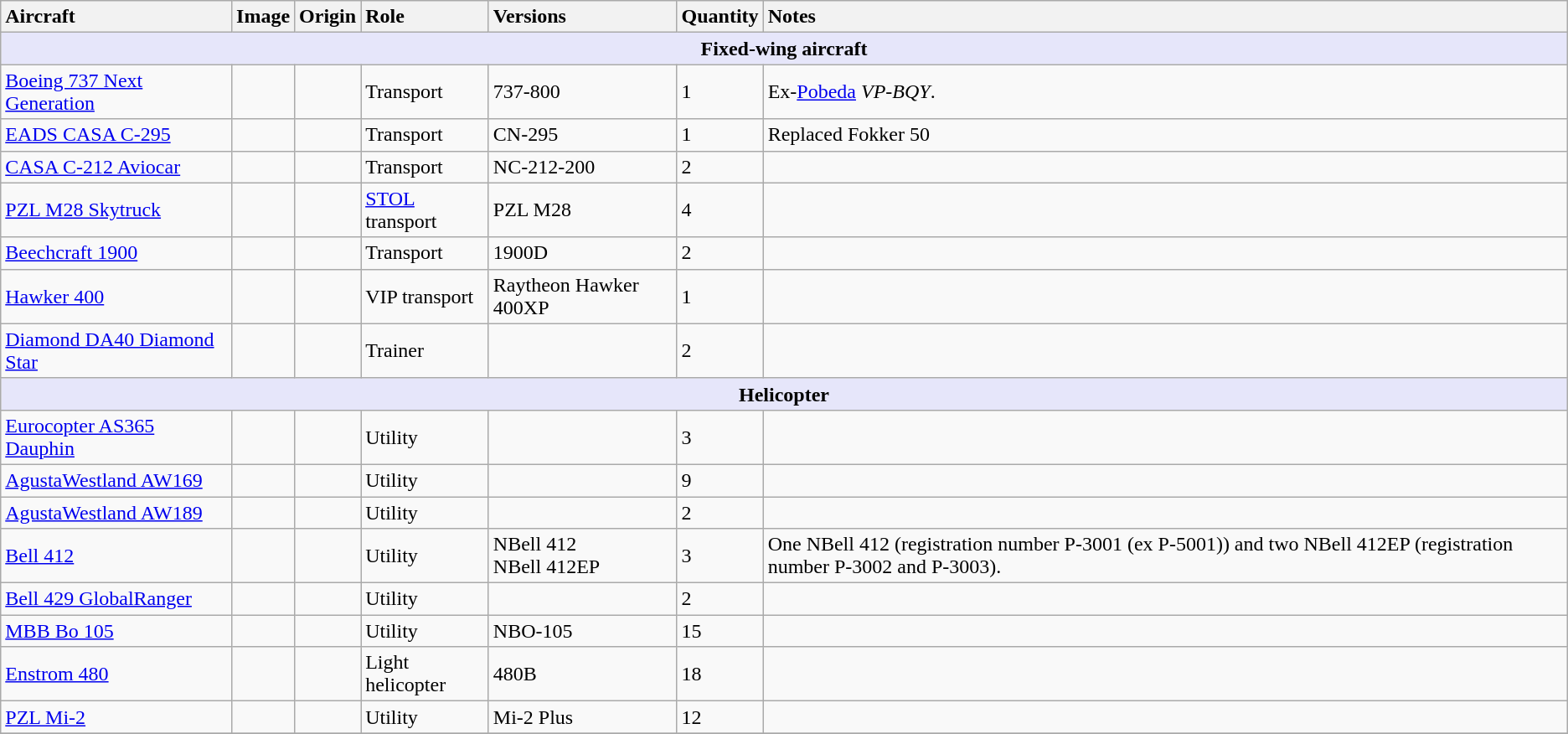<table class="wikitable">
<tr>
<th style="text-align: left;">Aircraft</th>
<th style="text-align: left;">Image</th>
<th style="text-align: left;">Origin</th>
<th style="text-align: left;">Role</th>
<th style="text-align: left;">Versions</th>
<th style="text-align: left;">Quantity</th>
<th style="text-align: left;">Notes</th>
</tr>
<tr ---->
<th style="align: center; background: lavender;" colspan="8">Fixed-wing aircraft</th>
</tr>
<tr>
<td><a href='#'>Boeing 737 Next Generation</a></td>
<td></td>
<td></td>
<td>Transport</td>
<td>737-800</td>
<td>1</td>
<td>Ex-<a href='#'>Pobeda</a> <em>VP-BQY</em>.</td>
</tr>
<tr>
<td><a href='#'>EADS CASA C-295</a></td>
<td></td>
<td><br></td>
<td>Transport</td>
<td>CN-295</td>
<td>1</td>
<td>Replaced Fokker 50</td>
</tr>
<tr>
<td><a href='#'>CASA C-212 Aviocar</a></td>
<td></td>
<td><br></td>
<td>Transport</td>
<td>NC-212-200</td>
<td>2</td>
<td></td>
</tr>
<tr>
<td><a href='#'>PZL M28 Skytruck</a></td>
<td></td>
<td></td>
<td><a href='#'>STOL</a> transport</td>
<td>PZL M28</td>
<td>4</td>
<td></td>
</tr>
<tr>
<td><a href='#'>Beechcraft 1900</a></td>
<td></td>
<td></td>
<td>Transport</td>
<td>1900D</td>
<td>2</td>
<td></td>
</tr>
<tr>
<td><a href='#'>Hawker 400</a></td>
<td></td>
<td></td>
<td>VIP transport</td>
<td>Raytheon Hawker 400XP</td>
<td>1</td>
<td></td>
</tr>
<tr>
<td><a href='#'>Diamond DA40 Diamond Star</a></td>
<td></td>
<td></td>
<td>Trainer</td>
<td></td>
<td>2</td>
<td></td>
</tr>
<tr>
<th style="align: center; background: lavender;" colspan="7">Helicopter</th>
</tr>
<tr>
<td><a href='#'>Eurocopter AS365 Dauphin</a></td>
<td></td>
<td></td>
<td>Utility</td>
<td></td>
<td>3</td>
<td></td>
</tr>
<tr>
<td><a href='#'>AgustaWestland AW169</a></td>
<td></td>
<td></td>
<td>Utility</td>
<td></td>
<td>9</td>
<td></td>
</tr>
<tr>
<td><a href='#'>AgustaWestland AW189</a></td>
<td></td>
<td></td>
<td>Utility</td>
<td></td>
<td>2</td>
<td></td>
</tr>
<tr>
<td><a href='#'>Bell 412</a></td>
<td></td>
<td><br></td>
<td>Utility</td>
<td>NBell 412<br>NBell 412EP</td>
<td>3</td>
<td>One NBell 412 (registration number P-3001 (ex P-5001)) and two NBell 412EP (registration number P-3002 and P-3003).</td>
</tr>
<tr>
<td><a href='#'>Bell 429 GlobalRanger</a></td>
<td></td>
<td></td>
<td>Utility</td>
<td></td>
<td>2</td>
<td></td>
</tr>
<tr>
<td><a href='#'>MBB Bo 105</a></td>
<td></td>
<td><br></td>
<td>Utility</td>
<td>NBO-105</td>
<td>15</td>
<td></td>
</tr>
<tr>
<td><a href='#'>Enstrom 480</a></td>
<td></td>
<td></td>
<td>Light helicopter</td>
<td>480B</td>
<td>18</td>
<td></td>
</tr>
<tr>
<td><a href='#'>PZL Mi-2</a></td>
<td></td>
<td></td>
<td>Utility</td>
<td>Mi-2 Plus</td>
<td>12</td>
<td></td>
</tr>
<tr>
</tr>
</table>
